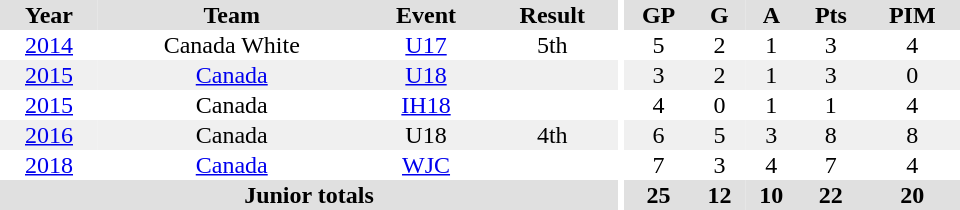<table border="0" cellpadding="1" cellspacing="0" ID="Table3" style="text-align:center; width:40em;">
<tr bgcolor="#e0e0e0">
<th>Year</th>
<th>Team</th>
<th>Event</th>
<th>Result</th>
<th rowspan="99" bgcolor="#ffffff"></th>
<th>GP</th>
<th>G</th>
<th>A</th>
<th>Pts</th>
<th>PIM</th>
</tr>
<tr>
<td><a href='#'>2014</a></td>
<td>Canada White</td>
<td><a href='#'>U17</a></td>
<td>5th</td>
<td>5</td>
<td>2</td>
<td>1</td>
<td>3</td>
<td>4</td>
</tr>
<tr bgcolor="#f0f0f0">
<td><a href='#'>2015</a></td>
<td><a href='#'>Canada</a></td>
<td><a href='#'>U18</a></td>
<td></td>
<td>3</td>
<td>2</td>
<td>1</td>
<td>3</td>
<td>0</td>
</tr>
<tr>
<td><a href='#'>2015</a></td>
<td>Canada</td>
<td><a href='#'>IH18</a></td>
<td></td>
<td>4</td>
<td>0</td>
<td>1</td>
<td>1</td>
<td>4</td>
</tr>
<tr bgcolor="#f0f0f0">
<td><a href='#'>2016</a></td>
<td>Canada</td>
<td>U18</td>
<td>4th</td>
<td>6</td>
<td>5</td>
<td>3</td>
<td>8</td>
<td>8</td>
</tr>
<tr>
<td><a href='#'>2018</a></td>
<td><a href='#'>Canada</a></td>
<td><a href='#'>WJC</a></td>
<td></td>
<td>7</td>
<td>3</td>
<td>4</td>
<td>7</td>
<td>4</td>
</tr>
<tr bgcolor="#e0e0e0">
<th colspan="4">Junior totals</th>
<th>25</th>
<th>12</th>
<th>10</th>
<th>22</th>
<th>20</th>
</tr>
</table>
